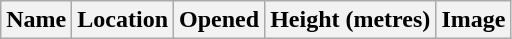<table class="wikitable">
<tr>
<th>Name</th>
<th>Location</th>
<th>Opened</th>
<th>Height (metres)</th>
<th>Image<br>





































</th>
</tr>
</table>
